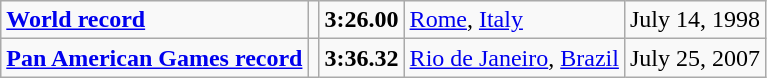<table class="wikitable">
<tr>
<td><strong><a href='#'>World record</a></strong></td>
<td></td>
<td><strong>3:26.00</strong></td>
<td><a href='#'>Rome</a>, <a href='#'>Italy</a></td>
<td>July 14, 1998</td>
</tr>
<tr>
<td><strong><a href='#'>Pan American Games record</a></strong></td>
<td></td>
<td><strong>3:36.32</strong></td>
<td><a href='#'>Rio de Janeiro</a>, <a href='#'>Brazil</a></td>
<td>July 25, 2007</td>
</tr>
</table>
